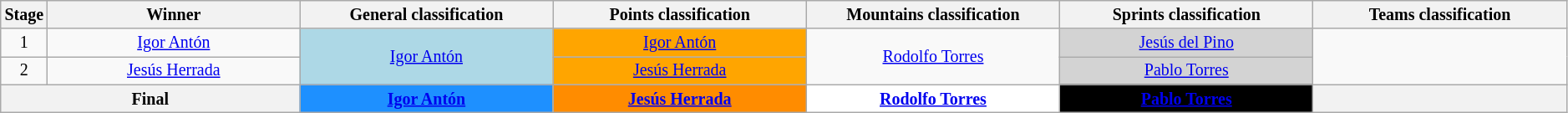<table class=wikitable style="text-align: center; font-size:smaller;">
<tr>
<th style="width:1%;">Stage</th>
<th style="width:16.5%;">Winner</th>
<th style="width:16.5%;">General classification<br></th>
<th style="width:16.5%;">Points classification<br></th>
<th style="width:16.5%;">Mountains classification<br></th>
<th style="width:16.5%;">Sprints classification<br></th>
<th style="width:16.5%;">Teams classification</th>
</tr>
<tr>
<td>1</td>
<td><a href='#'>Igor Antón</a></td>
<td style="background:lightblue;" rowspan=2><a href='#'>Igor Antón</a></td>
<td style="background:orange;"><a href='#'>Igor Antón</a></td>
<td style="background:offwhite" rowspan=2><a href='#'>Rodolfo Torres</a></td>
<td style="background:lightgrey;"><a href='#'>Jesús del Pino</a></td>
<td rowspan=2></td>
</tr>
<tr>
<td>2</td>
<td><a href='#'>Jesús Herrada</a></td>
<td style="background:orange;"><a href='#'>Jesús Herrada</a></td>
<td style="background:lightgrey;"><a href='#'>Pablo Torres</a></td>
</tr>
<tr>
<th colspan=2>Final</th>
<th style="background:dodgerblue;"><a href='#'>Igor Antón</a></th>
<th style="background:darkorange;"><a href='#'>Jesús Herrada</a></th>
<th style="background:white;"><a href='#'>Rodolfo Torres</a></th>
<th style="background:black;"><a href='#'>Pablo Torres</a></th>
<th></th>
</tr>
</table>
